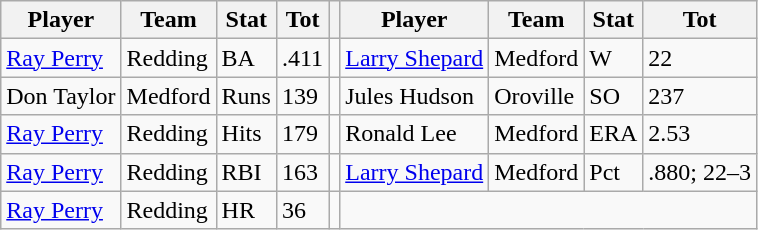<table class="wikitable">
<tr>
<th>Player</th>
<th>Team</th>
<th>Stat</th>
<th>Tot</th>
<th></th>
<th>Player</th>
<th>Team</th>
<th>Stat</th>
<th>Tot</th>
</tr>
<tr>
<td><a href='#'>Ray Perry</a></td>
<td>Redding</td>
<td>BA</td>
<td>.411</td>
<td></td>
<td><a href='#'>Larry Shepard</a></td>
<td>Medford</td>
<td>W</td>
<td>22</td>
</tr>
<tr>
<td>Don Taylor</td>
<td>Medford</td>
<td>Runs</td>
<td>139</td>
<td></td>
<td>Jules Hudson</td>
<td>Oroville</td>
<td>SO</td>
<td>237</td>
</tr>
<tr>
<td><a href='#'>Ray Perry</a></td>
<td>Redding</td>
<td>Hits</td>
<td>179</td>
<td></td>
<td>Ronald Lee</td>
<td>Medford</td>
<td>ERA</td>
<td>2.53</td>
</tr>
<tr>
<td><a href='#'>Ray Perry</a></td>
<td>Redding</td>
<td>RBI</td>
<td>163</td>
<td></td>
<td><a href='#'>Larry Shepard</a></td>
<td>Medford</td>
<td>Pct</td>
<td>.880; 22–3</td>
</tr>
<tr>
<td><a href='#'>Ray Perry</a></td>
<td>Redding</td>
<td>HR</td>
<td>36</td>
<td></td>
</tr>
</table>
